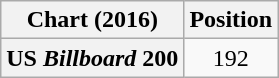<table class="wikitable plainrowheaders" style="text-align:center">
<tr>
<th scope="col">Chart (2016)</th>
<th scope="col">Position</th>
</tr>
<tr>
<th scope="row">US <em>Billboard</em> 200</th>
<td>192</td>
</tr>
</table>
